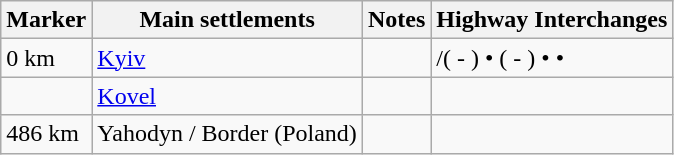<table class="wikitable" style="margin-left:0.5em;">
<tr>
<th>Marker</th>
<th>Main settlements</th>
<th>Notes</th>
<th>Highway Interchanges</th>
</tr>
<tr>
<td>0 km</td>
<td><a href='#'>Kyiv</a></td>
<td></td>
<td>/( - ) • ( - ) •  • </td>
</tr>
<tr>
<td></td>
<td><a href='#'>Kovel</a></td>
<td></td>
<td></td>
</tr>
<tr>
<td>486 km</td>
<td>Yahodyn / Border (Poland)</td>
<td></td>
<td></td>
</tr>
</table>
